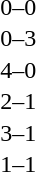<table cellspacing=1 width=70%>
<tr>
<th width=25%></th>
<th width=30%></th>
<th width=15%></th>
<th width=30%></th>
</tr>
<tr>
<td></td>
<td align=right></td>
<td align=center>0–0</td>
<td></td>
</tr>
<tr>
<td></td>
<td align=right></td>
<td align=center>0–3</td>
<td></td>
</tr>
<tr>
<td></td>
<td align=right></td>
<td align=center>4–0</td>
<td></td>
</tr>
<tr>
<td></td>
<td align=right></td>
<td align=center>2–1</td>
<td></td>
</tr>
<tr>
<td></td>
<td align=right></td>
<td align=center>3–1</td>
<td></td>
</tr>
<tr>
<td></td>
<td align=right></td>
<td align=center>1–1</td>
<td></td>
</tr>
</table>
